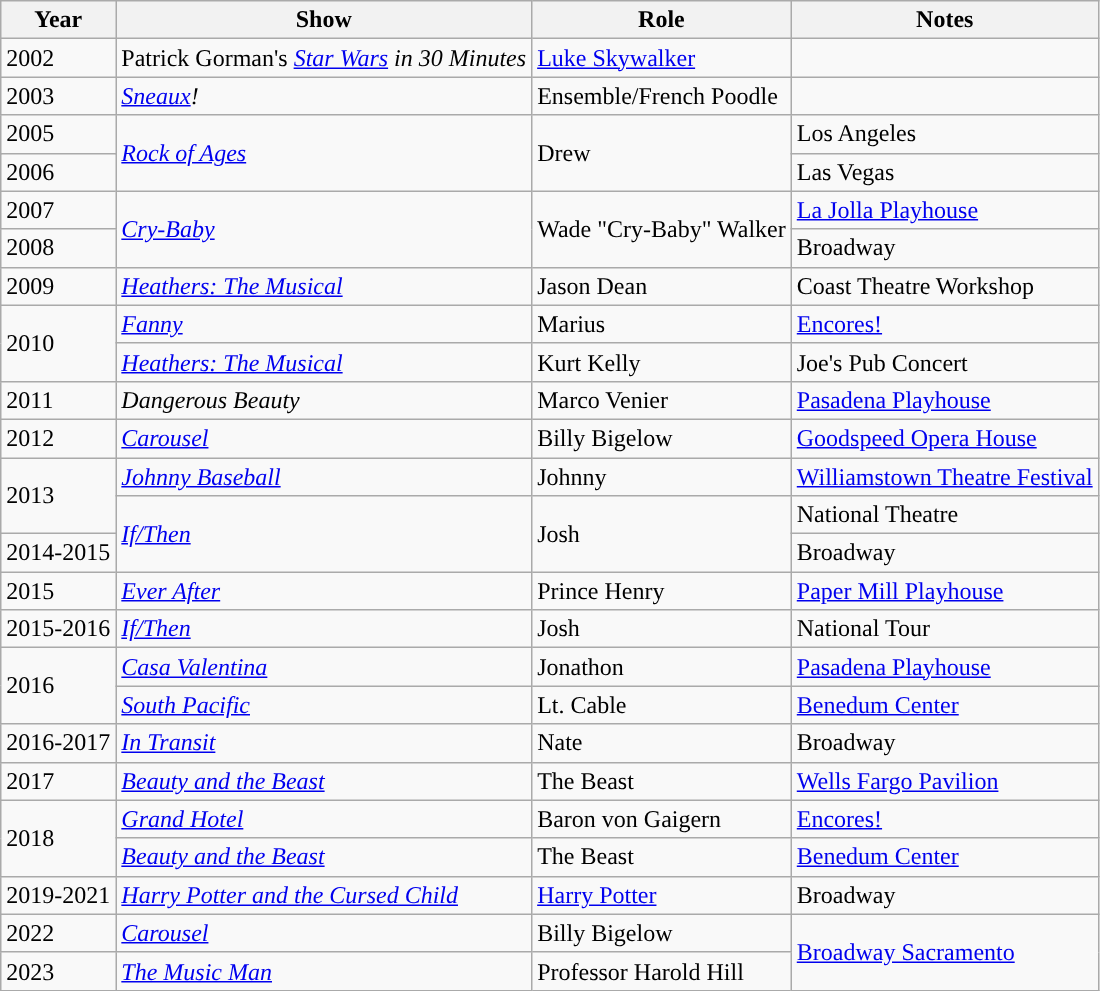<table class="wikitable">
<tr>
<th>Year</th>
<th>Show</th>
<th>Role</th>
<th>Notes</th>
</tr>
<tr>
<td>2002</td>
<td>Patrick Gorman's <em><a href='#'>Star Wars</a> in 30 Minutes</em></td>
<td><a href='#'>Luke Skywalker</a></td>
<td></td>
</tr>
<tr>
<td>2003</td>
<td><em><a href='#'>Sneaux</a>!</em></td>
<td>Ensemble/French Poodle</td>
<td></td>
</tr>
<tr>
<td>2005</td>
<td rowspan="3'"><em><a href='#'>Rock of Ages</a></em></td>
<td rowspan="3">Drew</td>
<td rowspan="2">Los Angeles</td>
</tr>
<tr>
<td rowspan="2">2006</td>
</tr>
<tr>
<td>Las Vegas</td>
</tr>
<tr>
<td>2007</td>
<td rowspan="2'"><em><a href='#'>Cry-Baby</a></em></td>
<td rowspan="2">Wade "Cry-Baby" Walker</td>
<td><a href='#'>La Jolla Playhouse</a></td>
</tr>
<tr>
<td>2008</td>
<td>Broadway</td>
</tr>
<tr>
<td>2009</td>
<td><em><a href='#'>Heathers: The Musical</a></em></td>
<td>Jason Dean</td>
<td>Coast Theatre Workshop</td>
</tr>
<tr>
<td rowspan=2>2010</td>
<td><em><a href='#'>Fanny</a></em></td>
<td>Marius</td>
<td><a href='#'>Encores!</a></td>
</tr>
<tr>
<td><em><a href='#'>Heathers: The Musical</a></em></td>
<td>Kurt Kelly</td>
<td>Joe's Pub Concert</td>
</tr>
<tr>
<td>2011</td>
<td><em>Dangerous Beauty</em></td>
<td>Marco Venier</td>
<td><a href='#'>Pasadena Playhouse</a></td>
</tr>
<tr>
<td>2012</td>
<td><em><a href='#'>Carousel</a></em></td>
<td>Billy Bigelow</td>
<td><a href='#'>Goodspeed Opera House</a></td>
</tr>
<tr>
<td rowspan="2">2013</td>
<td><em><a href='#'>Johnny Baseball</a></em></td>
<td>Johnny</td>
<td><a href='#'>Williamstown Theatre Festival</a></td>
</tr>
<tr>
<td rowspan="2"><em><a href='#'>If/Then</a></em></td>
<td rowspan="2">Josh</td>
<td>National Theatre</td>
</tr>
<tr>
<td>2014-2015</td>
<td>Broadway</td>
</tr>
<tr>
<td>2015</td>
<td><em><a href='#'>Ever After</a></em></td>
<td>Prince Henry</td>
<td><a href='#'>Paper Mill Playhouse</a></td>
</tr>
<tr>
<td>2015-2016</td>
<td><em><a href='#'>If/Then</a></em></td>
<td>Josh</td>
<td>National Tour</td>
</tr>
<tr>
<td rowspan=2>2016</td>
<td><em><a href='#'>Casa Valentina</a></em></td>
<td>Jonathon</td>
<td><a href='#'>Pasadena Playhouse</a></td>
</tr>
<tr>
<td><a href='#'><em>South Pacific</em></a></td>
<td>Lt. Cable</td>
<td><a href='#'>Benedum Center</a></td>
</tr>
<tr>
<td>2016-2017</td>
<td><em><a href='#'>In Transit</a></em></td>
<td>Nate</td>
<td>Broadway</td>
</tr>
<tr>
<td>2017</td>
<td><a href='#'><em>Beauty and the Beast</em></a></td>
<td>The Beast</td>
<td><a href='#'>Wells Fargo Pavilion</a></td>
</tr>
<tr>
<td rowspan=2>2018</td>
<td><em><a href='#'>Grand Hotel</a></em></td>
<td>Baron von Gaigern</td>
<td><a href='#'>Encores!</a></td>
</tr>
<tr>
<td><a href='#'><em>Beauty and the Beast</em></a></td>
<td>The Beast</td>
<td><a href='#'>Benedum Center</a></td>
</tr>
<tr>
<td>2019-2021</td>
<td><em><a href='#'>Harry Potter and the Cursed Child</a></em></td>
<td><a href='#'>Harry Potter</a></td>
<td>Broadway</td>
</tr>
<tr>
<td>2022</td>
<td><em><a href='#'>Carousel</a></em></td>
<td>Billy Bigelow</td>
<td rowspan=2><a href='#'>Broadway Sacramento</a></td>
</tr>
<tr>
<td>2023</td>
<td><em><a href='#'>The Music Man</a></em></td>
<td>Professor Harold Hill</td>
</tr>
</table>
